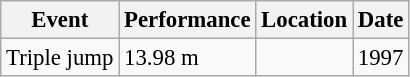<table class="wikitable" style="border-collapse: collapse; font-size: 95%;">
<tr>
<th scope="col">Event</th>
<th scope="col">Performance</th>
<th scope="col">Location</th>
<th scope="col">Date</th>
</tr>
<tr>
<td>Triple jump</td>
<td>13.98 m</td>
<td></td>
<td>1997</td>
</tr>
</table>
